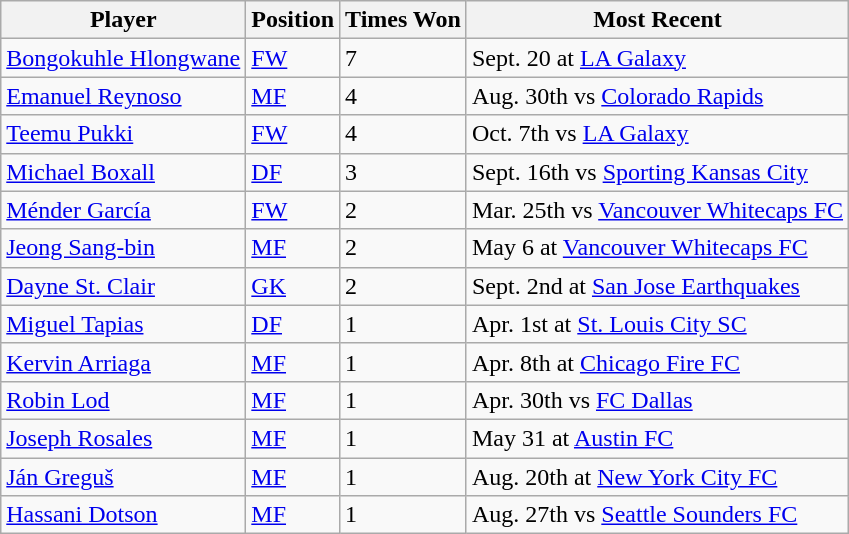<table class=wikitable>
<tr>
<th>Player</th>
<th>Position</th>
<th>Times Won</th>
<th>Most Recent</th>
</tr>
<tr>
<td><a href='#'>Bongokuhle Hlongwane</a></td>
<td><a href='#'>FW</a></td>
<td>7</td>
<td>Sept. 20 at <a href='#'>LA Galaxy</a></td>
</tr>
<tr>
<td><a href='#'>Emanuel Reynoso</a></td>
<td><a href='#'>MF</a></td>
<td>4</td>
<td>Aug. 30th vs <a href='#'>Colorado Rapids</a></td>
</tr>
<tr>
<td><a href='#'>Teemu Pukki</a></td>
<td><a href='#'>FW</a></td>
<td>4</td>
<td>Oct. 7th vs <a href='#'>LA Galaxy</a></td>
</tr>
<tr>
<td><a href='#'>Michael Boxall</a></td>
<td><a href='#'>DF</a></td>
<td>3</td>
<td>Sept. 16th vs <a href='#'>Sporting Kansas City</a></td>
</tr>
<tr>
<td><a href='#'>Ménder García</a></td>
<td><a href='#'>FW</a></td>
<td>2</td>
<td>Mar. 25th vs <a href='#'>Vancouver Whitecaps FC</a></td>
</tr>
<tr>
<td><a href='#'>Jeong Sang-bin</a></td>
<td><a href='#'>MF</a></td>
<td>2</td>
<td>May 6 at <a href='#'>Vancouver Whitecaps FC</a></td>
</tr>
<tr>
<td><a href='#'>Dayne St. Clair</a></td>
<td><a href='#'>GK</a></td>
<td>2</td>
<td>Sept. 2nd at <a href='#'>San Jose Earthquakes</a></td>
</tr>
<tr>
<td><a href='#'>Miguel Tapias</a></td>
<td><a href='#'>DF</a></td>
<td>1</td>
<td>Apr. 1st at <a href='#'>St. Louis City SC</a></td>
</tr>
<tr>
<td><a href='#'>Kervin Arriaga</a></td>
<td><a href='#'>MF</a></td>
<td>1</td>
<td>Apr. 8th at <a href='#'>Chicago Fire FC</a></td>
</tr>
<tr>
<td><a href='#'>Robin Lod</a></td>
<td><a href='#'>MF</a></td>
<td>1</td>
<td>Apr. 30th vs <a href='#'>FC Dallas</a></td>
</tr>
<tr>
<td><a href='#'>Joseph Rosales</a></td>
<td><a href='#'>MF</a></td>
<td>1</td>
<td>May 31 at <a href='#'>Austin FC</a></td>
</tr>
<tr>
<td><a href='#'>Ján Greguš</a></td>
<td><a href='#'>MF</a></td>
<td>1</td>
<td>Aug. 20th at <a href='#'>New York City FC</a></td>
</tr>
<tr>
<td><a href='#'>Hassani Dotson</a></td>
<td><a href='#'>MF</a></td>
<td>1</td>
<td>Aug. 27th vs <a href='#'>Seattle Sounders FC</a></td>
</tr>
</table>
